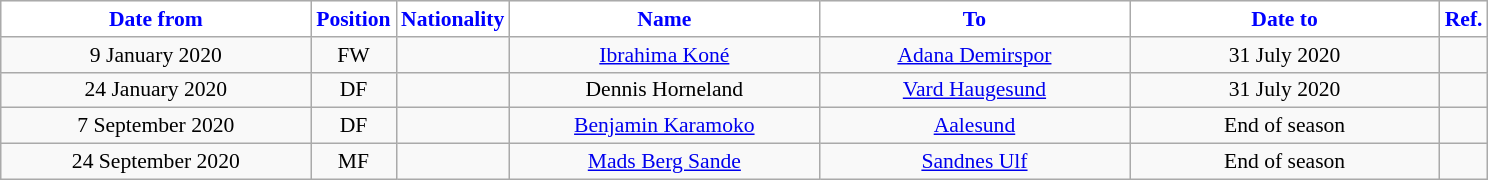<table class="wikitable" style="text-align:center; font-size:90%; ">
<tr>
<th style="background:#ffffff; color:blue; width:200px;">Date from</th>
<th style="background:#ffffff; color:blue; width:50px;">Position</th>
<th style="background:#ffffff; color:blue; width:50px;">Nationality</th>
<th style="background:#ffffff; color:blue; width:200px;">Name</th>
<th style="background:#ffffff; color:blue; width:200px;">To</th>
<th style="background:#ffffff; color:blue; width:200px;">Date to</th>
<th style="background:#ffffff; color:blue; width:25;">Ref.</th>
</tr>
<tr>
<td>9 January 2020</td>
<td>FW</td>
<td></td>
<td><a href='#'>Ibrahima Koné</a></td>
<td><a href='#'>Adana Demirspor</a></td>
<td>31 July 2020</td>
<td></td>
</tr>
<tr>
<td>24 January 2020</td>
<td>DF</td>
<td></td>
<td>Dennis Horneland</td>
<td><a href='#'>Vard Haugesund</a></td>
<td>31 July 2020</td>
<td></td>
</tr>
<tr>
<td>7 September 2020</td>
<td>DF</td>
<td></td>
<td><a href='#'>Benjamin Karamoko</a></td>
<td><a href='#'>Aalesund</a></td>
<td>End of season</td>
<td></td>
</tr>
<tr>
<td>24 September 2020</td>
<td>MF</td>
<td></td>
<td><a href='#'>Mads Berg Sande</a></td>
<td><a href='#'>Sandnes Ulf</a></td>
<td>End of season</td>
<td></td>
</tr>
</table>
